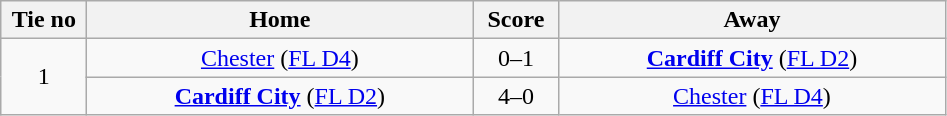<table class="wikitable" style="text-align:center">
<tr>
<th width=50>Tie no</th>
<th width=250>Home</th>
<th width=50>Score</th>
<th width=250>Away</th>
</tr>
<tr>
<td rowspan=2>1</td>
<td><a href='#'>Chester</a> (<a href='#'>FL D4</a>)</td>
<td>0–1</td>
<td><strong><a href='#'>Cardiff City</a></strong> (<a href='#'>FL D2</a>)</td>
</tr>
<tr>
<td><strong><a href='#'>Cardiff City</a></strong> (<a href='#'>FL D2</a>)</td>
<td>4–0</td>
<td><a href='#'>Chester</a> (<a href='#'>FL D4</a>)</td>
</tr>
</table>
